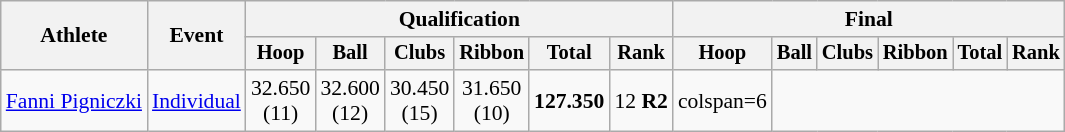<table class=wikitable style="font-size:90%">
<tr>
<th rowspan=2>Athlete</th>
<th rowspan=2>Event</th>
<th colspan=6>Qualification</th>
<th colspan=6>Final</th>
</tr>
<tr style="font-size:95%">
<th>Hoop</th>
<th>Ball</th>
<th>Clubs</th>
<th>Ribbon</th>
<th>Total</th>
<th>Rank</th>
<th>Hoop</th>
<th>Ball</th>
<th>Clubs</th>
<th>Ribbon</th>
<th>Total</th>
<th>Rank</th>
</tr>
<tr align=center>
<td align=left><a href='#'>Fanni Pigniczki</a></td>
<td align=left><a href='#'>Individual</a></td>
<td>32.650<br>(11)</td>
<td>32.600<br>(12)</td>
<td>30.450<br>(15)</td>
<td>31.650<br>(10)</td>
<td><strong>127.350</strong></td>
<td>12 <strong>R2</strong></td>
<td>colspan=6 </td>
</tr>
</table>
